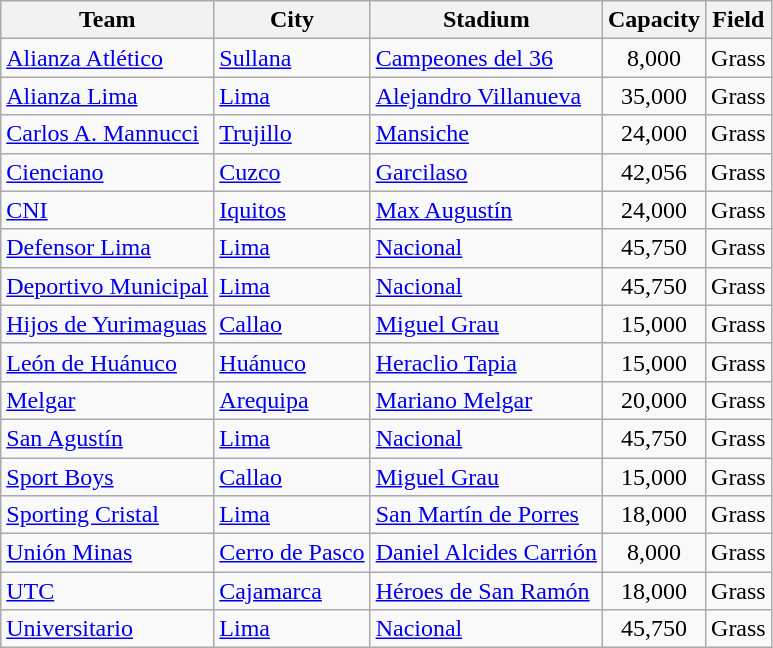<table class="wikitable sortable">
<tr>
<th>Team</th>
<th>City</th>
<th>Stadium</th>
<th>Capacity</th>
<th>Field</th>
</tr>
<tr>
<td><a href='#'>Alianza Atlético</a></td>
<td><a href='#'>Sullana</a></td>
<td><a href='#'>Campeones del 36</a></td>
<td align="center">8,000</td>
<td>Grass</td>
</tr>
<tr>
<td><a href='#'>Alianza Lima</a></td>
<td><a href='#'>Lima</a></td>
<td><a href='#'>Alejandro Villanueva</a></td>
<td align="center">35,000</td>
<td>Grass</td>
</tr>
<tr>
<td><a href='#'>Carlos A. Mannucci</a></td>
<td><a href='#'>Trujillo</a></td>
<td><a href='#'>Mansiche</a></td>
<td align="center">24,000</td>
<td>Grass</td>
</tr>
<tr>
<td><a href='#'>Cienciano</a></td>
<td><a href='#'>Cuzco</a></td>
<td><a href='#'>Garcilaso</a></td>
<td align="center">42,056</td>
<td>Grass</td>
</tr>
<tr>
<td><a href='#'>CNI</a></td>
<td><a href='#'>Iquitos</a></td>
<td><a href='#'>Max Augustín</a></td>
<td align="center">24,000</td>
<td>Grass</td>
</tr>
<tr>
<td><a href='#'>Defensor Lima</a></td>
<td><a href='#'>Lima</a></td>
<td><a href='#'>Nacional</a></td>
<td align="center">45,750</td>
<td>Grass</td>
</tr>
<tr>
<td><a href='#'>Deportivo Municipal</a></td>
<td><a href='#'>Lima</a></td>
<td><a href='#'>Nacional</a></td>
<td align="center">45,750</td>
<td>Grass</td>
</tr>
<tr>
<td><a href='#'>Hijos de Yurimaguas</a></td>
<td><a href='#'>Callao</a></td>
<td><a href='#'>Miguel Grau</a></td>
<td align="center">15,000</td>
<td>Grass</td>
</tr>
<tr>
<td><a href='#'>León de Huánuco</a></td>
<td><a href='#'>Huánuco</a></td>
<td><a href='#'>Heraclio Tapia</a></td>
<td align="center">15,000</td>
<td>Grass</td>
</tr>
<tr>
<td><a href='#'>Melgar</a></td>
<td><a href='#'>Arequipa</a></td>
<td><a href='#'>Mariano Melgar</a></td>
<td align="center">20,000</td>
<td>Grass</td>
</tr>
<tr>
<td><a href='#'>San Agustín</a></td>
<td><a href='#'>Lima</a></td>
<td><a href='#'>Nacional</a></td>
<td align="center">45,750</td>
<td>Grass</td>
</tr>
<tr>
<td><a href='#'>Sport Boys</a></td>
<td><a href='#'>Callao</a></td>
<td><a href='#'>Miguel Grau</a></td>
<td align="center">15,000</td>
<td>Grass</td>
</tr>
<tr>
<td><a href='#'>Sporting Cristal</a></td>
<td><a href='#'>Lima</a></td>
<td><a href='#'>San Martín de Porres</a></td>
<td align="center">18,000</td>
<td>Grass</td>
</tr>
<tr>
<td><a href='#'>Unión Minas</a></td>
<td><a href='#'>Cerro de Pasco</a></td>
<td><a href='#'>Daniel Alcides Carrión</a></td>
<td align="center">8,000</td>
<td>Grass</td>
</tr>
<tr>
<td><a href='#'>UTC</a></td>
<td><a href='#'>Cajamarca</a></td>
<td><a href='#'>Héroes de San Ramón</a></td>
<td align="center">18,000</td>
<td>Grass</td>
</tr>
<tr>
<td><a href='#'>Universitario</a></td>
<td><a href='#'>Lima</a></td>
<td><a href='#'>Nacional</a></td>
<td align="center">45,750</td>
<td>Grass</td>
</tr>
</table>
